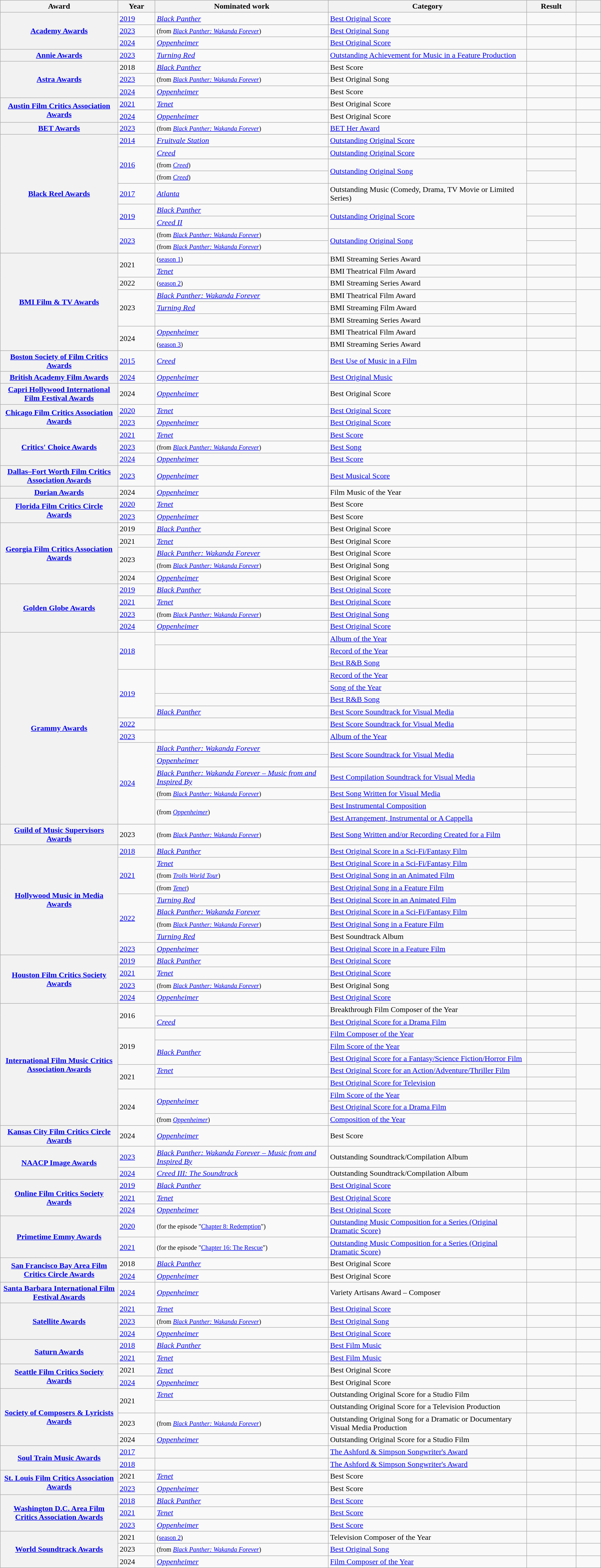<table class="wikitable sortable plainrowheaders" style="width:99%;">
<tr>
<th scope="col" style="width:19%;">Award</th>
<th scope="col" style="width:6%;">Year</th>
<th scope="col" style="width:28%;">Nominated work</th>
<th scope="col" style="width:32%;">Category</th>
<th scope="col" style="width:8%;">Result</th>
<th scope="col" style="width:4%;" class="unsortable"></th>
</tr>
<tr>
<th rowspan="3" scope="row"><a href='#'>Academy Awards</a></th>
<td><a href='#'>2019</a></td>
<td><em><a href='#'>Black Panther</a></em></td>
<td><a href='#'>Best Original Score</a></td>
<td></td>
<td style="text-align:center;"></td>
</tr>
<tr>
<td><a href='#'>2023</a></td>
<td> <small>(from <em><a href='#'>Black Panther: Wakanda Forever</a></em>)</small></td>
<td><a href='#'>Best Original Song</a></td>
<td></td>
<td style="text-align:center;"></td>
</tr>
<tr>
<td><a href='#'>2024</a></td>
<td><em><a href='#'>Oppenheimer</a></em></td>
<td><a href='#'>Best Original Score</a></td>
<td></td>
<td style="text-align:center;"></td>
</tr>
<tr>
<th scope="row"><a href='#'>Annie Awards</a></th>
<td><a href='#'>2023</a></td>
<td><em><a href='#'>Turning Red</a></em></td>
<td><a href='#'>Outstanding Achievement for Music in a Feature Production</a></td>
<td></td>
<td style="text-align:center;"></td>
</tr>
<tr>
<th scope="row" rowspan="3"><a href='#'>Astra Awards</a></th>
<td>2018</td>
<td><em><a href='#'>Black Panther</a></em></td>
<td>Best Score</td>
<td></td>
<td style="text-align:center;"></td>
</tr>
<tr>
<td><a href='#'>2023</a></td>
<td> <small>(from <em><a href='#'>Black Panther: Wakanda Forever</a></em>)</small></td>
<td>Best Original Song</td>
<td></td>
<td style="text-align:center;"></td>
</tr>
<tr>
<td><a href='#'>2024</a></td>
<td><em><a href='#'>Oppenheimer</a></em></td>
<td>Best Score</td>
<td></td>
<td style="text-align:center;"></td>
</tr>
<tr>
<th scope="row" rowspan="2"><a href='#'>Austin Film Critics Association Awards</a></th>
<td><a href='#'>2021</a></td>
<td><em><a href='#'>Tenet</a></em></td>
<td>Best Original Score</td>
<td></td>
<td style="text-align:center;"></td>
</tr>
<tr>
<td><a href='#'>2024</a></td>
<td><em><a href='#'>Oppenheimer</a></em></td>
<td>Best Original Score</td>
<td></td>
<td style="text-align:center;"></td>
</tr>
<tr>
<th scope="row"><a href='#'>BET Awards</a></th>
<td><a href='#'>2023</a></td>
<td> <small>(from <em><a href='#'>Black Panther: Wakanda Forever</a></em>)</small></td>
<td><a href='#'>BET Her Award</a></td>
<td></td>
<td style="text-align:center;"></td>
</tr>
<tr>
<th scope="row" rowspan="9"><a href='#'>Black Reel Awards</a></th>
<td><a href='#'>2014</a></td>
<td><em><a href='#'>Fruitvale Station</a></em></td>
<td><a href='#'>Outstanding Original Score</a></td>
<td></td>
<td style="text-align:center;"></td>
</tr>
<tr>
<td rowspan="3"><a href='#'>2016</a></td>
<td><em><a href='#'>Creed</a></em></td>
<td><a href='#'>Outstanding Original Score</a></td>
<td></td>
<td style="text-align:center;" rowspan="3"></td>
</tr>
<tr>
<td> <small>(from <em><a href='#'>Creed</a></em>)</small></td>
<td rowspan="2"><a href='#'>Outstanding Original Song</a></td>
<td></td>
</tr>
<tr>
<td> <small>(from <em><a href='#'>Creed</a></em>)</small></td>
<td></td>
</tr>
<tr>
<td><a href='#'>2017</a></td>
<td><em><a href='#'>Atlanta</a></em></td>
<td>Outstanding Music (Comedy, Drama, TV Movie or Limited Series)</td>
<td></td>
<td style="text-align:center;"></td>
</tr>
<tr>
<td rowspan="2"><a href='#'>2019</a></td>
<td><em><a href='#'>Black Panther</a></em></td>
<td rowspan="2"><a href='#'>Outstanding Original Score</a></td>
<td></td>
<td style="text-align:center;" rowspan="2"></td>
</tr>
<tr>
<td><em><a href='#'>Creed II</a></em></td>
<td></td>
</tr>
<tr>
<td rowspan="2"><a href='#'>2023</a></td>
<td> <small>(from <em><a href='#'>Black Panther: Wakanda Forever</a></em>)</small></td>
<td rowspan="2"><a href='#'>Outstanding Original Song</a></td>
<td></td>
<td style="text-align:center;" rowspan="2"><br></td>
</tr>
<tr>
<td> <small>(from <em><a href='#'>Black Panther: Wakanda Forever</a></em>)</small></td>
<td></td>
</tr>
<tr>
<th scope="row" rowspan="8"><a href='#'>BMI Film & TV Awards</a></th>
<td rowspan="2">2021</td>
<td> <small>(<a href='#'>season 1</a>)</small></td>
<td>BMI Streaming Series Award</td>
<td></td>
<td style="text-align:center;" rowspan="2"></td>
</tr>
<tr>
<td><em><a href='#'>Tenet</a></em></td>
<td>BMI Theatrical Film Award</td>
<td></td>
</tr>
<tr>
<td>2022</td>
<td> <small>(<a href='#'>season 2</a>)</small></td>
<td>BMI Streaming Series Award</td>
<td></td>
<td style="text-align:center;"></td>
</tr>
<tr>
<td rowspan="3">2023</td>
<td><em><a href='#'>Black Panther: Wakanda Forever</a></em></td>
<td>BMI Theatrical Film Award</td>
<td></td>
<td style="text-align:center;" rowspan="3"></td>
</tr>
<tr>
<td><em><a href='#'>Turning Red</a></em></td>
<td>BMI Streaming Film Award</td>
<td></td>
</tr>
<tr>
<td></td>
<td>BMI Streaming Series Award</td>
<td></td>
</tr>
<tr>
<td rowspan="2">2024</td>
<td><em><a href='#'>Oppenheimer</a></em></td>
<td>BMI Theatrical Film Award</td>
<td></td>
<td style="text-align:center;" rowspan="2"></td>
</tr>
<tr>
<td> <small>(<a href='#'>season 3</a>)</small></td>
<td>BMI Streaming Series Award</td>
<td></td>
</tr>
<tr>
<th scope="row"><a href='#'>Boston Society of Film Critics Awards</a></th>
<td><a href='#'>2015</a></td>
<td><em><a href='#'>Creed</a></em></td>
<td><a href='#'>Best Use of Music in a Film</a></td>
<td></td>
<td style="text-align:center;"></td>
</tr>
<tr>
<th scope="row"><a href='#'>British Academy Film Awards</a></th>
<td><a href='#'>2024</a></td>
<td><em><a href='#'>Oppenheimer</a></em></td>
<td><a href='#'>Best Original Music</a></td>
<td></td>
<td style="text-align:center;"></td>
</tr>
<tr>
<th scope="row"><a href='#'>Capri Hollywood International Film Festival Awards</a></th>
<td>2024</td>
<td><em><a href='#'>Oppenheimer</a></em></td>
<td>Best Original Score</td>
<td></td>
<td style="text-align:center;"></td>
</tr>
<tr>
<th scope="row" rowspan="2"><a href='#'>Chicago Film Critics Association Awards</a></th>
<td><a href='#'>2020</a></td>
<td><em><a href='#'>Tenet</a></em></td>
<td><a href='#'>Best Original Score</a></td>
<td></td>
<td style="text-align:center;"></td>
</tr>
<tr>
<td><a href='#'>2023</a></td>
<td><em><a href='#'>Oppenheimer</a></em></td>
<td><a href='#'>Best Original Score</a></td>
<td></td>
<td style="text-align:center;"></td>
</tr>
<tr>
<th scope="row" rowspan="3"><a href='#'>Critics' Choice Awards</a></th>
<td><a href='#'>2021</a></td>
<td><em><a href='#'>Tenet</a></em></td>
<td><a href='#'>Best Score</a></td>
<td></td>
<td style="text-align:center;"></td>
</tr>
<tr>
<td><a href='#'>2023</a></td>
<td> <small>(from <em><a href='#'>Black Panther: Wakanda Forever</a></em>)</small></td>
<td><a href='#'>Best Song</a></td>
<td></td>
<td style="text-align:center;"></td>
</tr>
<tr>
<td><a href='#'>2024</a></td>
<td><em><a href='#'>Oppenheimer</a></em></td>
<td><a href='#'>Best Score</a></td>
<td></td>
<td style="text-align:center;"></td>
</tr>
<tr>
<th scope="row"><a href='#'>Dallas–Fort Worth Film Critics Association Awards</a></th>
<td><a href='#'>2023</a></td>
<td><em><a href='#'>Oppenheimer</a></em></td>
<td><a href='#'>Best Musical Score</a></td>
<td></td>
<td style="text-align:center;"></td>
</tr>
<tr>
<th scope="row"><a href='#'>Dorian Awards</a></th>
<td>2024</td>
<td><em><a href='#'>Oppenheimer</a></em></td>
<td>Film Music of the Year</td>
<td></td>
<td style="text-align:center;"></td>
</tr>
<tr>
<th scope="row" rowspan="2"><a href='#'>Florida Film Critics Circle Awards</a></th>
<td><a href='#'>2020</a></td>
<td><em><a href='#'>Tenet</a></em></td>
<td>Best Score</td>
<td></td>
<td style="text-align:center;"></td>
</tr>
<tr>
<td><a href='#'>2023</a></td>
<td><em><a href='#'>Oppenheimer</a></em></td>
<td>Best Score</td>
<td></td>
<td style="text-align:center;"></td>
</tr>
<tr>
<th scope="row" rowspan="5"><a href='#'>Georgia Film Critics Association Awards</a></th>
<td>2019</td>
<td><em><a href='#'>Black Panther</a></em></td>
<td>Best Original Score</td>
<td></td>
<td style="text-align:center;"></td>
</tr>
<tr>
<td>2021</td>
<td><em><a href='#'>Tenet</a></em></td>
<td>Best Original Score</td>
<td></td>
<td style="text-align:center;"></td>
</tr>
<tr>
<td rowspan="2">2023</td>
<td><em><a href='#'>Black Panther: Wakanda Forever</a></em></td>
<td>Best Original Score</td>
<td></td>
<td style="text-align:center;" rowspan="2"></td>
</tr>
<tr>
<td> <small>(from <em><a href='#'>Black Panther: Wakanda Forever</a></em>)</small></td>
<td>Best Original Song</td>
<td></td>
</tr>
<tr>
<td>2024</td>
<td><em><a href='#'>Oppenheimer</a></em></td>
<td>Best Original Score</td>
<td></td>
<td style="text-align:center;"></td>
</tr>
<tr>
<th scope="row" rowspan="4"><a href='#'>Golden Globe Awards</a></th>
<td><a href='#'>2019</a></td>
<td><em><a href='#'>Black Panther</a></em></td>
<td><a href='#'>Best Original Score</a></td>
<td></td>
<td style="text-align:center;" rowspan="2"></td>
</tr>
<tr>
<td><a href='#'>2021</a></td>
<td><em><a href='#'>Tenet</a></em></td>
<td><a href='#'>Best Original Score</a></td>
<td></td>
</tr>
<tr>
<td><a href='#'>2023</a></td>
<td> <small>(from <em><a href='#'>Black Panther: Wakanda Forever</a></em>)</small></td>
<td><a href='#'>Best Original Song</a></td>
<td></td>
<td style="text-align:center;"></td>
</tr>
<tr>
<td><a href='#'>2024</a></td>
<td><em><a href='#'>Oppenheimer</a></em></td>
<td><a href='#'>Best Original Score</a></td>
<td></td>
<td style="text-align:center;"></td>
</tr>
<tr>
<th scope="row" rowspan="15"><a href='#'>Grammy Awards</a></th>
<td rowspan="3"><a href='#'>2018</a></td>
<td></td>
<td><a href='#'>Album of the Year</a></td>
<td></td>
<td style="text-align:center;" rowspan="15"></td>
</tr>
<tr>
<td rowspan="2"></td>
<td><a href='#'>Record of the Year</a></td>
<td></td>
</tr>
<tr>
<td><a href='#'>Best R&B Song</a></td>
<td></td>
</tr>
<tr>
<td rowspan="4"><a href='#'>2019</a></td>
<td rowspan="2"></td>
<td><a href='#'>Record of the Year</a></td>
<td></td>
</tr>
<tr>
<td><a href='#'>Song of the Year</a></td>
<td></td>
</tr>
<tr>
<td></td>
<td><a href='#'>Best R&B Song</a></td>
<td></td>
</tr>
<tr>
<td><em><a href='#'>Black Panther</a></em></td>
<td><a href='#'>Best Score Soundtrack for Visual Media</a></td>
<td></td>
</tr>
<tr>
<td><a href='#'>2022</a></td>
<td></td>
<td><a href='#'>Best Score Soundtrack for Visual Media</a></td>
<td></td>
</tr>
<tr>
<td><a href='#'>2023</a></td>
<td></td>
<td><a href='#'>Album of the Year</a></td>
<td></td>
</tr>
<tr>
<td rowspan="6"><a href='#'>2024</a></td>
<td><em><a href='#'>Black Panther: Wakanda Forever</a></em></td>
<td rowspan="2"><a href='#'>Best Score Soundtrack for Visual Media</a></td>
<td></td>
</tr>
<tr>
<td><em><a href='#'>Oppenheimer</a></em></td>
<td></td>
</tr>
<tr>
<td><em><a href='#'>Black Panther: Wakanda Forever – Music from and Inspired By</a></em></td>
<td><a href='#'>Best Compilation Soundtrack for Visual Media</a></td>
<td></td>
</tr>
<tr>
<td> <small>(from <em><a href='#'>Black Panther: Wakanda Forever</a></em>)</small></td>
<td><a href='#'>Best Song Written for Visual Media</a></td>
<td></td>
</tr>
<tr>
<td rowspan="2"> <small>(from <em><a href='#'>Oppenheimer</a></em>)</small></td>
<td><a href='#'>Best Instrumental Composition</a></td>
<td></td>
</tr>
<tr>
<td><a href='#'>Best Arrangement, Instrumental or A Cappella</a></td>
<td></td>
</tr>
<tr>
<th scope="row"><a href='#'>Guild of Music Supervisors Awards</a></th>
<td>2023</td>
<td> <small>(from <em><a href='#'>Black Panther: Wakanda Forever</a></em>)</small></td>
<td><a href='#'>Best Song Written and/or Recording Created for a Film</a></td>
<td></td>
<td style="text-align:center;"></td>
</tr>
<tr>
<th scope="row" rowspan="9"><a href='#'>Hollywood Music in Media Awards</a></th>
<td><a href='#'>2018</a></td>
<td><em><a href='#'>Black Panther</a></em></td>
<td><a href='#'>Best Original Score in a Sci-Fi/Fantasy Film</a></td>
<td></td>
<td style="text-align:center;"></td>
</tr>
<tr>
<td rowspan="3"><a href='#'>2021</a></td>
<td><em><a href='#'>Tenet</a></em></td>
<td><a href='#'>Best Original Score in a Sci-Fi/Fantasy Film</a></td>
<td></td>
<td style="text-align:center;" rowspan="3"></td>
</tr>
<tr>
<td> <small>(from <em><a href='#'>Trolls World Tour</a></em>)</small></td>
<td><a href='#'>Best Original Song in an Animated Film</a></td>
<td></td>
</tr>
<tr>
<td> <small>(from <em><a href='#'>Tenet</a></em>)</small></td>
<td><a href='#'>Best Original Song in a Feature Film</a></td>
<td></td>
</tr>
<tr>
<td rowspan="4"><a href='#'>2022</a></td>
<td><em><a href='#'>Turning Red</a></em></td>
<td><a href='#'>Best Original Score in an Animated Film</a></td>
<td></td>
<td style="text-align:center;" rowspan="4"></td>
</tr>
<tr>
<td><em><a href='#'>Black Panther: Wakanda Forever</a></em></td>
<td><a href='#'>Best Original Score in a Sci-Fi/Fantasy Film</a></td>
<td></td>
</tr>
<tr>
<td> <small>(from <em><a href='#'>Black Panther: Wakanda Forever</a></em>)</small></td>
<td><a href='#'>Best Original Song in a Feature Film</a></td>
<td></td>
</tr>
<tr>
<td><em><a href='#'>Turning Red</a></em></td>
<td>Best Soundtrack Album</td>
<td></td>
</tr>
<tr>
<td><a href='#'>2023</a></td>
<td><em><a href='#'>Oppenheimer</a></em></td>
<td><a href='#'>Best Original Score in a Feature Film</a></td>
<td></td>
<td style="text-align:center;"></td>
</tr>
<tr>
<th scope="row" rowspan="4"><a href='#'>Houston Film Critics Society Awards</a></th>
<td><a href='#'>2019</a></td>
<td><em><a href='#'>Black Panther</a></em></td>
<td><a href='#'>Best Original Score</a></td>
<td></td>
<td style="text-align:center;"></td>
</tr>
<tr>
<td><a href='#'>2021</a></td>
<td><em><a href='#'>Tenet</a></em></td>
<td><a href='#'>Best Original Score</a></td>
<td></td>
<td style="text-align:center;"></td>
</tr>
<tr>
<td><a href='#'>2023</a></td>
<td> <small>(from <em><a href='#'>Black Panther: Wakanda Forever</a></em>)</small></td>
<td>Best Original Song</td>
<td></td>
<td style="text-align:center;"></td>
</tr>
<tr>
<td><a href='#'>2024</a></td>
<td><em><a href='#'>Oppenheimer</a></em></td>
<td><a href='#'>Best Original Score</a></td>
<td></td>
<td style="text-align:center;"></td>
</tr>
<tr>
<th scope="row" rowspan="10"><a href='#'>International Film Music Critics Association Awards</a></th>
<td rowspan="2">2016</td>
<td></td>
<td>Breakthrough Film Composer of the Year</td>
<td></td>
<td style="text-align:center;" rowspan="2"></td>
</tr>
<tr>
<td><em><a href='#'>Creed</a></em></td>
<td><a href='#'>Best Original Score for a Drama Film</a></td>
<td></td>
</tr>
<tr>
<td rowspan="3">2019</td>
<td></td>
<td><a href='#'>Film Composer of the Year</a></td>
<td></td>
<td style="text-align:center;" rowspan="3"></td>
</tr>
<tr>
<td rowspan="2"><em><a href='#'>Black Panther</a></em></td>
<td><a href='#'>Film Score of the Year</a></td>
<td></td>
</tr>
<tr>
<td><a href='#'>Best Original Score for a Fantasy/Science Fiction/Horror Film</a></td>
<td></td>
</tr>
<tr>
<td rowspan="2">2021</td>
<td><em><a href='#'>Tenet</a></em></td>
<td><a href='#'>Best Original Score for an Action/Adventure/Thriller Film</a></td>
<td></td>
<td style="text-align:center;" rowspan="2"></td>
</tr>
<tr>
<td></td>
<td><a href='#'>Best Original Score for Television</a></td>
<td></td>
</tr>
<tr>
<td rowspan="3">2024</td>
<td rowspan="2"><em><a href='#'>Oppenheimer</a></em></td>
<td><a href='#'>Film Score of the Year</a></td>
<td></td>
<td style="text-align:center;" rowspan="3"><br></td>
</tr>
<tr>
<td><a href='#'>Best Original Score for a Drama Film</a></td>
<td></td>
</tr>
<tr>
<td> <small>(from <em><a href='#'>Oppenheimer</a></em>)</small></td>
<td><a href='#'>Composition of the Year</a></td>
<td></td>
</tr>
<tr>
<th scope="row"><a href='#'>Kansas City Film Critics Circle Awards</a></th>
<td>2024</td>
<td><em><a href='#'>Oppenheimer</a></em></td>
<td>Best Score</td>
<td></td>
<td style="text-align:center;"></td>
</tr>
<tr>
<th scope="row" rowspan="2"><a href='#'>NAACP Image Awards</a></th>
<td><a href='#'>2023</a></td>
<td><em><a href='#'>Black Panther: Wakanda Forever – Music from and Inspired By</a></em></td>
<td>Outstanding Soundtrack/Compilation Album</td>
<td></td>
<td style="text-align:center;"></td>
</tr>
<tr>
<td><a href='#'>2024</a></td>
<td><em><a href='#'>Creed III: The Soundtrack</a></em></td>
<td>Outstanding Soundtrack/Compilation Album</td>
<td></td>
<td style="text-align:center;"></td>
</tr>
<tr>
<th scope="row" rowspan="3"><a href='#'>Online Film Critics Society Awards</a></th>
<td><a href='#'>2019</a></td>
<td><em><a href='#'>Black Panther</a></em></td>
<td><a href='#'>Best Original Score</a></td>
<td></td>
<td style="text-align:center;"></td>
</tr>
<tr>
<td><a href='#'>2021</a></td>
<td><em><a href='#'>Tenet</a></em></td>
<td><a href='#'>Best Original Score</a></td>
<td></td>
<td style="text-align:center;"></td>
</tr>
<tr>
<td><a href='#'>2024</a></td>
<td><em><a href='#'>Oppenheimer</a></em></td>
<td><a href='#'>Best Original Score</a></td>
<td></td>
<td style="text-align:center;"></td>
</tr>
<tr>
<th scope="row" rowspan="2"><a href='#'>Primetime Emmy Awards</a></th>
<td><a href='#'>2020</a></td>
<td> <small>(for the episode "<a href='#'>Chapter 8: Redemption</a>")</small></td>
<td><a href='#'>Outstanding Music Composition for a Series (Original Dramatic Score)</a></td>
<td></td>
<td style="text-align:center;" rowspan="2"></td>
</tr>
<tr>
<td><a href='#'>2021</a></td>
<td> <small>(for the episode "<a href='#'>Chapter 16: The Rescue</a>")</small></td>
<td><a href='#'>Outstanding Music Composition for a Series (Original Dramatic Score)</a></td>
<td></td>
</tr>
<tr>
<th scope="row" rowspan="2"><a href='#'>San Francisco Bay Area Film Critics Circle Awards</a></th>
<td>2018</td>
<td><em><a href='#'>Black Panther</a></em></td>
<td>Best Original Score</td>
<td></td>
<td style="text-align:center;"></td>
</tr>
<tr>
<td><a href='#'>2024</a></td>
<td><em><a href='#'>Oppenheimer</a></em></td>
<td>Best Original Score</td>
<td></td>
<td style="text-align:center;"></td>
</tr>
<tr>
<th scope="row"><a href='#'>Santa Barbara International Film Festival Awards</a></th>
<td><a href='#'>2024</a></td>
<td><em><a href='#'>Oppenheimer</a></em></td>
<td>Variety Artisans Award – Composer</td>
<td></td>
<td style="text-align:center;"></td>
</tr>
<tr>
<th scope="row" rowspan="3"><a href='#'>Satellite Awards</a></th>
<td><a href='#'>2021</a></td>
<td><em><a href='#'>Tenet</a></em></td>
<td><a href='#'>Best Original Score</a></td>
<td></td>
<td style="text-align:center;"></td>
</tr>
<tr>
<td><a href='#'>2023</a></td>
<td> <small>(from <em><a href='#'>Black Panther: Wakanda Forever</a></em>)</small></td>
<td><a href='#'>Best Original Song</a></td>
<td></td>
<td style="text-align:center;"></td>
</tr>
<tr>
<td><a href='#'>2024</a></td>
<td><em><a href='#'>Oppenheimer</a></em></td>
<td><a href='#'>Best Original Score</a></td>
<td></td>
<td style="text-align:center;"></td>
</tr>
<tr>
<th scope="row" rowspan="2"><a href='#'>Saturn Awards</a></th>
<td><a href='#'>2018</a></td>
<td><em><a href='#'>Black Panther</a></em></td>
<td><a href='#'>Best Film Music</a></td>
<td></td>
<td style="text-align:center;"></td>
</tr>
<tr>
<td><a href='#'>2021</a></td>
<td><em><a href='#'>Tenet</a></em></td>
<td><a href='#'>Best Film Music</a></td>
<td></td>
<td style="text-align:center;"></td>
</tr>
<tr>
<th scope="row" rowspan="2"><a href='#'>Seattle Film Critics Society Awards</a></th>
<td>2021</td>
<td><em><a href='#'>Tenet</a></em></td>
<td>Best Original Score</td>
<td></td>
<td style="text-align:center;"></td>
</tr>
<tr>
<td><a href='#'>2024</a></td>
<td><em><a href='#'>Oppenheimer</a></em></td>
<td>Best Original Score</td>
<td></td>
<td style="text-align:center;"></td>
</tr>
<tr>
<th scope="row" rowspan="4"><a href='#'>Society of Composers & Lyricists Awards</a></th>
<td rowspan="2">2021</td>
<td><em><a href='#'>Tenet</a></em></td>
<td>Outstanding Original Score for a Studio Film</td>
<td></td>
<td style="text-align:center;" rowspan="2"></td>
</tr>
<tr>
<td></td>
<td>Outstanding Original Score for a Television Production</td>
<td></td>
</tr>
<tr>
<td>2023</td>
<td> <small>(from <em><a href='#'>Black Panther: Wakanda Forever</a></em>)</small></td>
<td>Outstanding Original Song for a Dramatic or Documentary Visual Media Production</td>
<td></td>
<td style="text-align:center;"></td>
</tr>
<tr>
<td>2024</td>
<td><em><a href='#'>Oppenheimer</a></em></td>
<td>Outstanding Original Score for a Studio Film</td>
<td></td>
<td style="text-align:center;"></td>
</tr>
<tr>
<th scope="row" rowspan="2"><a href='#'>Soul Train Music Awards</a></th>
<td><a href='#'>2017</a></td>
<td></td>
<td><a href='#'>The Ashford & Simpson Songwriter's Award</a></td>
<td></td>
<td style="text-align:center;"></td>
</tr>
<tr>
<td><a href='#'>2018</a></td>
<td></td>
<td><a href='#'>The Ashford & Simpson Songwriter's Award</a></td>
<td></td>
<td style="text-align:center;"></td>
</tr>
<tr>
<th scope="row" rowspan="2"><a href='#'>St. Louis Film Critics Association Awards</a></th>
<td>2021</td>
<td><em><a href='#'>Tenet</a></em></td>
<td>Best Score</td>
<td></td>
<td style="text-align:center;"></td>
</tr>
<tr>
<td><a href='#'>2023</a></td>
<td><em><a href='#'>Oppenheimer</a></em></td>
<td>Best Score</td>
<td></td>
<td style="text-align:center;"></td>
</tr>
<tr>
<th scope="row" rowspan="3"><a href='#'>Washington D.C. Area Film Critics Association Awards</a></th>
<td><a href='#'>2018</a></td>
<td><em><a href='#'>Black Panther</a></em></td>
<td><a href='#'>Best Score</a></td>
<td></td>
<td style="text-align:center;"></td>
</tr>
<tr>
<td><a href='#'>2021</a></td>
<td><em><a href='#'>Tenet</a></em></td>
<td><a href='#'>Best Score</a></td>
<td></td>
<td style="text-align:center;"></td>
</tr>
<tr>
<td><a href='#'>2023</a></td>
<td><em><a href='#'>Oppenheimer</a></em></td>
<td><a href='#'>Best Score</a></td>
<td></td>
<td style="text-align:center;"></td>
</tr>
<tr>
<th scope="row" rowspan="3"><a href='#'>World Soundtrack Awards</a></th>
<td>2021</td>
<td> <small>(<a href='#'>season 2</a>)</small></td>
<td>Television Composer of the Year</td>
<td></td>
<td style="text-align:center;"></td>
</tr>
<tr>
<td>2023</td>
<td> <small>(from <em><a href='#'>Black Panther: Wakanda Forever</a></em>)</small></td>
<td><a href='#'>Best Original Song</a></td>
<td></td>
<td style="text-align:center;"></td>
</tr>
<tr>
<td>2024</td>
<td><em><a href='#'>Oppenheimer</a></em></td>
<td><a href='#'>Film Composer of the Year</a></td>
<td></td>
<td style="text-align:center;"></td>
</tr>
</table>
